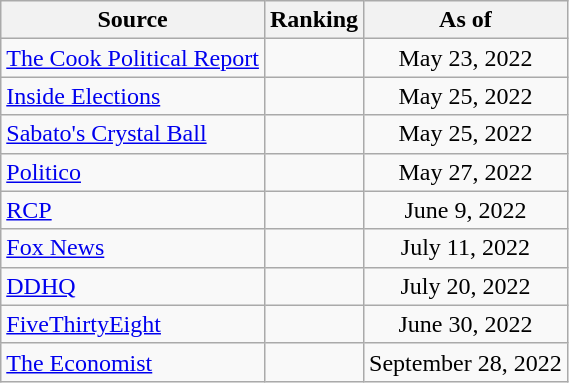<table class="wikitable" style="text-align:center">
<tr>
<th>Source</th>
<th>Ranking</th>
<th>As of</th>
</tr>
<tr>
<td align=left><a href='#'>The Cook Political Report</a></td>
<td></td>
<td>May 23, 2022</td>
</tr>
<tr>
<td align=left><a href='#'>Inside Elections</a></td>
<td></td>
<td>May 25, 2022</td>
</tr>
<tr>
<td align=left><a href='#'>Sabato's Crystal Ball</a></td>
<td></td>
<td>May 25, 2022</td>
</tr>
<tr>
<td align=left><a href='#'>Politico</a></td>
<td></td>
<td>May 27, 2022</td>
</tr>
<tr>
<td style="text-align:left;"><a href='#'>RCP</a></td>
<td></td>
<td>June 9, 2022</td>
</tr>
<tr>
<td align=left><a href='#'>Fox News</a></td>
<td></td>
<td>July 11, 2022</td>
</tr>
<tr>
<td align="left"><a href='#'>DDHQ</a></td>
<td></td>
<td>July 20, 2022</td>
</tr>
<tr>
<td align="left"><a href='#'>FiveThirtyEight</a></td>
<td></td>
<td>June 30, 2022</td>
</tr>
<tr>
<td align="left"><a href='#'>The Economist</a></td>
<td></td>
<td>September 28, 2022</td>
</tr>
</table>
